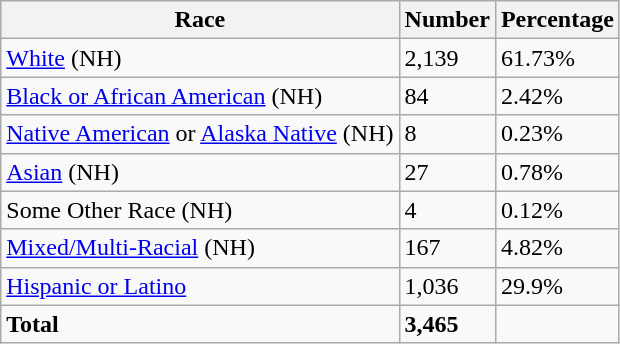<table class="wikitable">
<tr>
<th>Race</th>
<th>Number</th>
<th>Percentage</th>
</tr>
<tr>
<td><a href='#'>White</a> (NH)</td>
<td>2,139</td>
<td>61.73%</td>
</tr>
<tr>
<td><a href='#'>Black or African American</a> (NH)</td>
<td>84</td>
<td>2.42%</td>
</tr>
<tr>
<td><a href='#'>Native American</a> or <a href='#'>Alaska Native</a> (NH)</td>
<td>8</td>
<td>0.23%</td>
</tr>
<tr>
<td><a href='#'>Asian</a> (NH)</td>
<td>27</td>
<td>0.78%</td>
</tr>
<tr>
<td>Some Other Race (NH)</td>
<td>4</td>
<td>0.12%</td>
</tr>
<tr>
<td><a href='#'>Mixed/Multi-Racial</a> (NH)</td>
<td>167</td>
<td>4.82%</td>
</tr>
<tr>
<td><a href='#'>Hispanic or Latino</a></td>
<td>1,036</td>
<td>29.9%</td>
</tr>
<tr>
<td><strong>Total</strong></td>
<td><strong>3,465</strong></td>
<td></td>
</tr>
</table>
